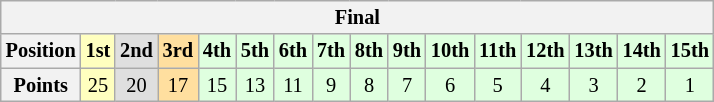<table class="wikitable" style="font-size: 85%;">
<tr>
<th colspan="16">Final</th>
</tr>
<tr>
<th>Position</th>
<td align="center" style="background-color:#ffffbf"><strong>1st</strong></td>
<td align="center" style="background-color:#dfdfdf"><strong>2nd</strong></td>
<td align="center" style="background-color:#ffdf9f"><strong>3rd</strong></td>
<td align="center" style="background-color:#dfffdf"><strong>4th</strong></td>
<td align="center" style="background-color:#dfffdf"><strong>5th</strong></td>
<td align="center" style="background-color:#dfffdf"><strong>6th</strong></td>
<td align="center" style="background-color:#dfffdf"><strong>7th</strong></td>
<td align="center" style="background-color:#dfffdf"><strong>8th</strong></td>
<td align="center" style="background-color:#dfffdf"><strong>9th</strong></td>
<td align="center" style="background-color:#dfffdf"><strong>10th</strong></td>
<td align="center" style="background-color:#dfffdf"><strong>11th</strong></td>
<td align="center" style="background-color:#dfffdf"><strong>12th</strong></td>
<td align="center" style="background-color:#dfffdf"><strong>13th</strong></td>
<td align="center" style="background-color:#dfffdf"><strong>14th</strong></td>
<td align="center" style="background-color:#dfffdf"><strong>15th</strong></td>
</tr>
<tr>
<th>Points</th>
<td align="center" style="background:#ffffbf">25</td>
<td align="center" style="background:#dfdfdf">20</td>
<td align="center" style="background:#ffdf9f">17</td>
<td align="center" style="background:#dfffdf">15</td>
<td align="center" style="background:#dfffdf">13</td>
<td align="center" style="background:#dfffdf">11</td>
<td align="center" style="background:#dfffdf">9</td>
<td align="center" style="background:#dfffdf">8</td>
<td align="center" style="background:#dfffdf">7</td>
<td align="center" style="background:#dfffdf">6</td>
<td align="center" style="background:#dfffdf">5</td>
<td align="center" style="background:#dfffdf">4</td>
<td align="center" style="background:#dfffdf">3</td>
<td align="center" style="background:#dfffdf">2</td>
<td align="center" style="background:#dfffdf">1</td>
</tr>
</table>
